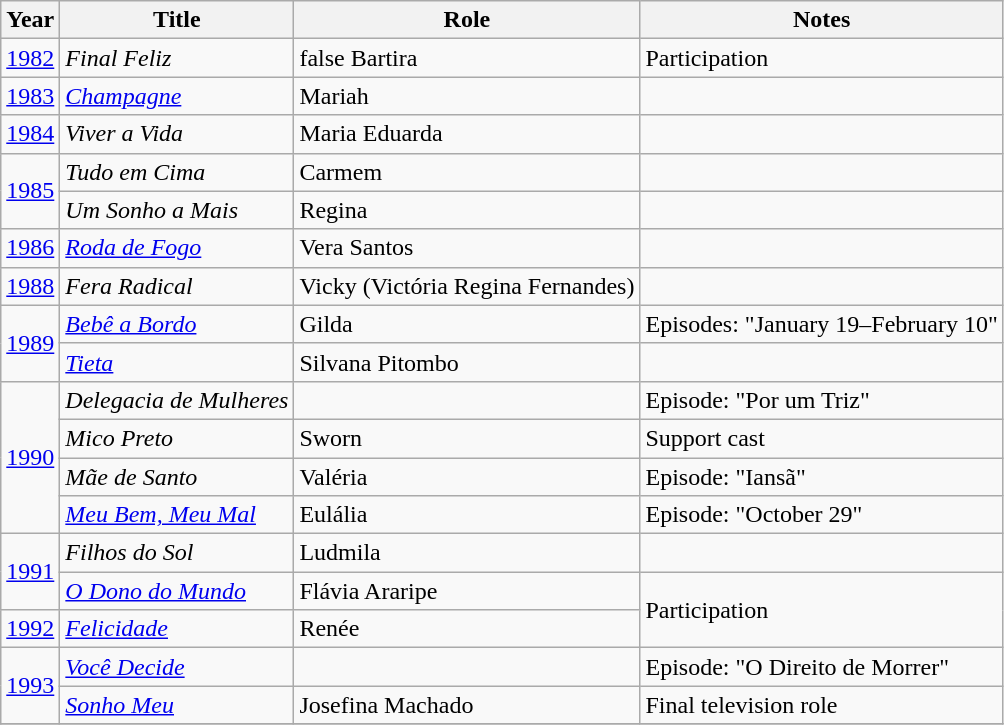<table class="wikitable">
<tr>
<th>Year</th>
<th>Title</th>
<th>Role</th>
<th>Notes</th>
</tr>
<tr>
<td><a href='#'>1982</a></td>
<td><em>Final Feliz</em></td>
<td>false Bartira</td>
<td>Participation</td>
</tr>
<tr>
<td><a href='#'>1983</a></td>
<td><em><a href='#'>Champagne</a></em></td>
<td>Mariah</td>
<td></td>
</tr>
<tr>
<td><a href='#'>1984</a></td>
<td><em>Viver a Vida</em></td>
<td>Maria Eduarda</td>
<td></td>
</tr>
<tr>
<td rowspan="2"><a href='#'>1985</a></td>
<td><em>Tudo em Cima</em></td>
<td>Carmem</td>
<td></td>
</tr>
<tr>
<td><em>Um Sonho a Mais</em></td>
<td>Regina</td>
<td></td>
</tr>
<tr>
<td><a href='#'>1986</a></td>
<td><em><a href='#'>Roda de Fogo</a></em></td>
<td>Vera Santos</td>
<td></td>
</tr>
<tr>
<td><a href='#'>1988</a></td>
<td><em>Fera Radical</em></td>
<td>Vicky (Victória Regina Fernandes)</td>
<td></td>
</tr>
<tr>
<td rowspan="2"><a href='#'>1989</a></td>
<td><em><a href='#'>Bebê a Bordo</a></em></td>
<td>Gilda</td>
<td>Episodes: "January 19–February 10"</td>
</tr>
<tr>
<td><em><a href='#'>Tieta</a></em></td>
<td>Silvana Pitombo</td>
<td></td>
</tr>
<tr>
<td rowspan="4"><a href='#'>1990</a></td>
<td><em>Delegacia de Mulheres</em></td>
<td></td>
<td>Episode: "Por um Triz"</td>
</tr>
<tr>
<td><em>Mico Preto</em></td>
<td>Sworn</td>
<td>Support cast</td>
</tr>
<tr>
<td><em>Mãe de Santo</em></td>
<td>Valéria</td>
<td>Episode: "Iansã"</td>
</tr>
<tr>
<td><em><a href='#'>Meu Bem, Meu Mal</a></em></td>
<td>Eulália</td>
<td>Episode: "October 29"</td>
</tr>
<tr>
<td rowspan="2"><a href='#'>1991</a></td>
<td><em>Filhos do Sol</em></td>
<td>Ludmila</td>
<td></td>
</tr>
<tr>
<td><em><a href='#'>O Dono do Mundo</a></em></td>
<td>Flávia Araripe</td>
<td rowspan="2">Participation</td>
</tr>
<tr>
<td><a href='#'>1992</a></td>
<td><em><a href='#'>Felicidade</a></em></td>
<td>Renée</td>
</tr>
<tr>
<td rowspan="2"><a href='#'>1993</a></td>
<td><em><a href='#'>Você Decide</a></em></td>
<td></td>
<td>Episode: "O Direito de Morrer"</td>
</tr>
<tr>
<td><em><a href='#'>Sonho Meu</a></em></td>
<td>Josefina Machado</td>
<td>Final television role</td>
</tr>
<tr>
</tr>
</table>
